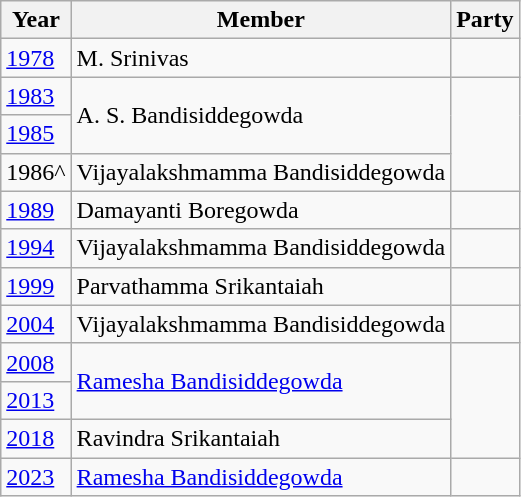<table class="wikitable sortable">
<tr>
<th>Year</th>
<th>Member</th>
<th colspan="2">Party</th>
</tr>
<tr>
<td><a href='#'>1978</a></td>
<td>M. Srinivas</td>
<td></td>
</tr>
<tr>
<td><a href='#'>1983</a></td>
<td rowspan=2>A. S. Bandisiddegowda</td>
</tr>
<tr>
<td><a href='#'>1985</a></td>
</tr>
<tr>
<td>1986^</td>
<td>Vijayalakshmamma Bandisiddegowda</td>
</tr>
<tr>
<td><a href='#'>1989</a></td>
<td>Damayanti Boregowda</td>
<td></td>
</tr>
<tr>
<td><a href='#'>1994</a></td>
<td>Vijayalakshmamma Bandisiddegowda</td>
<td></td>
</tr>
<tr>
<td><a href='#'>1999</a></td>
<td>Parvathamma Srikantaiah</td>
<td></td>
</tr>
<tr>
<td><a href='#'>2004</a></td>
<td>Vijayalakshmamma Bandisiddegowda</td>
<td></td>
</tr>
<tr>
<td><a href='#'>2008</a></td>
<td rowspan=2><a href='#'>Ramesha Bandisiddegowda</a></td>
</tr>
<tr>
<td><a href='#'>2013</a></td>
</tr>
<tr>
<td><a href='#'>2018</a></td>
<td>Ravindra Srikantaiah</td>
</tr>
<tr>
<td><a href='#'>2023</a></td>
<td><a href='#'>Ramesha Bandisiddegowda</a></td>
<td></td>
</tr>
</table>
